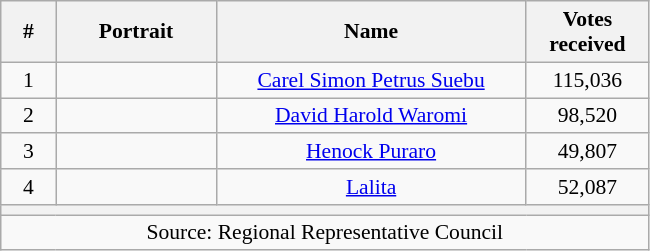<table class="wikitable sortable" style="text-align:center; font-size: 0.9em;">
<tr>
<th width="30">#</th>
<th width="100">Portrait</th>
<th width="200">Name</th>
<th width="75">Votes received</th>
</tr>
<tr>
<td>1</td>
<td></td>
<td><a href='#'>Carel Simon Petrus Suebu</a></td>
<td>115,036</td>
</tr>
<tr>
<td>2</td>
<td></td>
<td><a href='#'>David Harold Waromi</a></td>
<td>98,520</td>
</tr>
<tr>
<td>3</td>
<td></td>
<td><a href='#'>Henock Puraro</a></td>
<td>49,807</td>
</tr>
<tr>
<td>4</td>
<td></td>
<td><a href='#'>Lalita</a></td>
<td>52,087</td>
</tr>
<tr>
<th colspan="8"></th>
</tr>
<tr>
<td colspan="8">Source: Regional Representative Council</td>
</tr>
</table>
